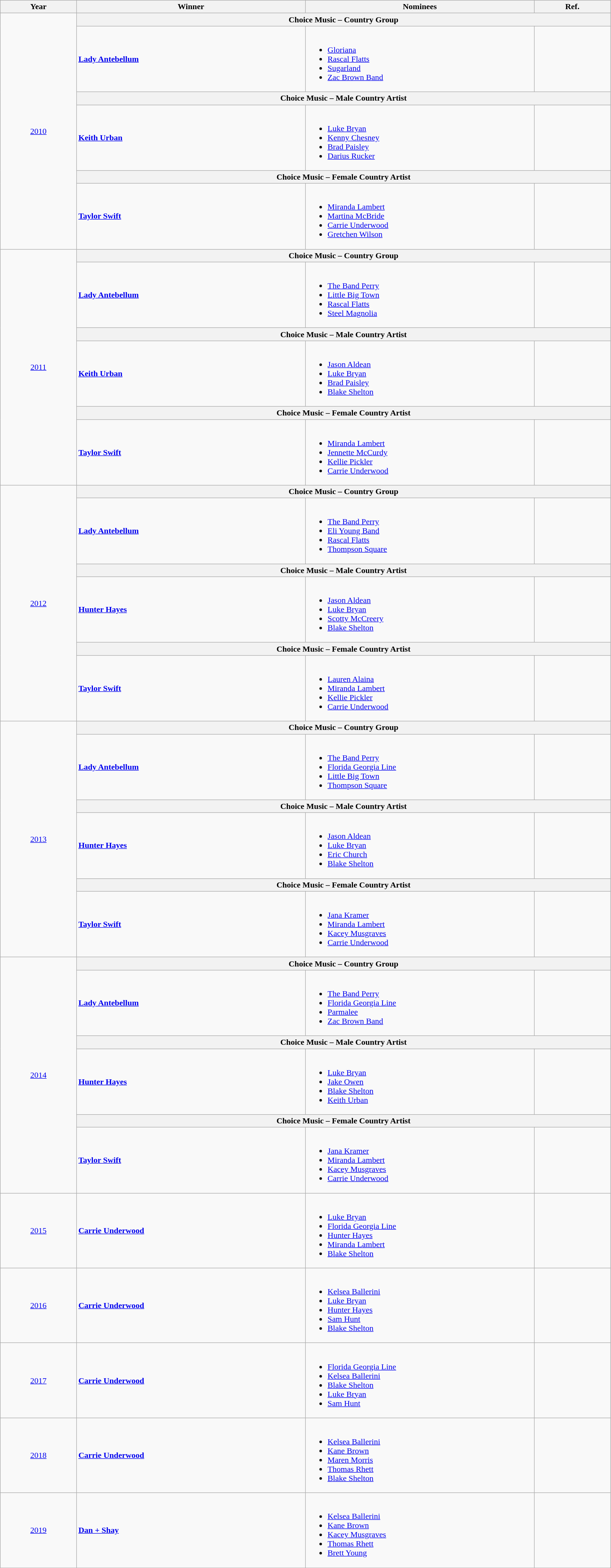<table class="wikitable" width="95%" cellpadding="5">
<tr>
<th width="10%">Year</th>
<th width="30%">Winner</th>
<th width="30%">Nominees</th>
<th width="10%">Ref.</th>
</tr>
<tr>
<td rowspan="6" align="center"><a href='#'>2010</a></td>
<th colspan="3">Choice Music – Country Group</th>
</tr>
<tr>
<td><strong><a href='#'>Lady Antebellum</a></strong></td>
<td><br><ul><li><a href='#'>Gloriana</a></li><li><a href='#'>Rascal Flatts</a></li><li><a href='#'>Sugarland</a></li><li><a href='#'>Zac Brown Band</a></li></ul></td>
<td align="center"></td>
</tr>
<tr>
<th colspan="3">Choice Music – Male Country Artist</th>
</tr>
<tr>
<td><strong><a href='#'>Keith Urban</a></strong></td>
<td><br><ul><li><a href='#'>Luke Bryan</a></li><li><a href='#'>Kenny Chesney</a></li><li><a href='#'>Brad Paisley</a></li><li><a href='#'>Darius Rucker</a></li></ul></td>
<td align="center"></td>
</tr>
<tr>
<th colspan="3">Choice Music – Female Country Artist</th>
</tr>
<tr>
<td><strong><a href='#'>Taylor Swift</a></strong></td>
<td><br><ul><li><a href='#'>Miranda Lambert</a></li><li><a href='#'>Martina McBride</a></li><li><a href='#'>Carrie Underwood</a></li><li><a href='#'>Gretchen Wilson</a></li></ul></td>
<td align="center"></td>
</tr>
<tr>
<td rowspan="6" align="center"><a href='#'>2011</a></td>
<th colspan="3">Choice Music – Country Group</th>
</tr>
<tr>
<td><strong><a href='#'>Lady Antebellum</a></strong></td>
<td><br><ul><li><a href='#'>The Band Perry</a></li><li><a href='#'>Little Big Town</a></li><li><a href='#'>Rascal Flatts</a></li><li><a href='#'>Steel Magnolia</a></li></ul></td>
<td align="center"></td>
</tr>
<tr>
<th colspan="3">Choice Music – Male Country Artist</th>
</tr>
<tr>
<td><strong><a href='#'>Keith Urban</a></strong></td>
<td><br><ul><li><a href='#'>Jason Aldean</a></li><li><a href='#'>Luke Bryan</a></li><li><a href='#'>Brad Paisley</a></li><li><a href='#'>Blake Shelton</a></li></ul></td>
<td align="center"></td>
</tr>
<tr>
<th colspan="3">Choice Music – Female Country Artist</th>
</tr>
<tr>
<td><strong><a href='#'>Taylor Swift</a></strong></td>
<td><br><ul><li><a href='#'>Miranda Lambert</a></li><li><a href='#'>Jennette McCurdy</a></li><li><a href='#'>Kellie Pickler</a></li><li><a href='#'>Carrie Underwood</a></li></ul></td>
<td align="center"></td>
</tr>
<tr>
<td rowspan="6" align="center"><a href='#'>2012</a></td>
<th colspan="3">Choice Music – Country Group</th>
</tr>
<tr>
<td><strong><a href='#'>Lady Antebellum</a></strong></td>
<td><br><ul><li><a href='#'>The Band Perry</a></li><li><a href='#'>Eli Young Band</a></li><li><a href='#'>Rascal Flatts</a></li><li><a href='#'>Thompson Square</a></li></ul></td>
<td align="center"></td>
</tr>
<tr>
<th colspan="3">Choice Music – Male Country Artist</th>
</tr>
<tr>
<td><strong><a href='#'>Hunter Hayes</a></strong></td>
<td><br><ul><li><a href='#'>Jason Aldean</a></li><li><a href='#'>Luke Bryan</a></li><li><a href='#'>Scotty McCreery</a></li><li><a href='#'>Blake Shelton</a></li></ul></td>
<td align="center"></td>
</tr>
<tr>
<th colspan="3">Choice Music – Female Country Artist</th>
</tr>
<tr>
<td><strong><a href='#'>Taylor Swift</a></strong></td>
<td><br><ul><li><a href='#'>Lauren Alaina</a></li><li><a href='#'>Miranda Lambert</a></li><li><a href='#'>Kellie Pickler</a></li><li><a href='#'>Carrie Underwood</a></li></ul></td>
<td align="center"></td>
</tr>
<tr>
<td rowspan="6" align="center"><a href='#'>2013</a></td>
<th colspan="3">Choice Music – Country Group</th>
</tr>
<tr>
<td><strong><a href='#'>Lady Antebellum</a></strong></td>
<td><br><ul><li><a href='#'>The Band Perry</a></li><li><a href='#'>Florida Georgia Line</a></li><li><a href='#'>Little Big Town</a></li><li><a href='#'>Thompson Square</a></li></ul></td>
<td align="center"></td>
</tr>
<tr>
<th colspan="3">Choice Music – Male Country Artist</th>
</tr>
<tr>
<td><strong><a href='#'>Hunter Hayes</a></strong></td>
<td><br><ul><li><a href='#'>Jason Aldean</a></li><li><a href='#'>Luke Bryan</a></li><li><a href='#'>Eric Church</a></li><li><a href='#'>Blake Shelton</a></li></ul></td>
<td align="center"></td>
</tr>
<tr>
<th colspan="3">Choice Music – Female Country Artist</th>
</tr>
<tr>
<td><strong><a href='#'>Taylor Swift</a></strong></td>
<td><br><ul><li><a href='#'>Jana Kramer</a></li><li><a href='#'>Miranda Lambert</a></li><li><a href='#'>Kacey Musgraves</a></li><li><a href='#'>Carrie Underwood</a></li></ul></td>
<td align="center"></td>
</tr>
<tr>
<td rowspan="6" align="center"><a href='#'>2014</a></td>
<th colspan="3">Choice Music – Country Group</th>
</tr>
<tr>
<td><strong><a href='#'>Lady Antebellum</a></strong></td>
<td><br><ul><li><a href='#'>The Band Perry</a></li><li><a href='#'>Florida Georgia Line</a></li><li><a href='#'>Parmalee</a></li><li><a href='#'>Zac Brown Band</a></li></ul></td>
<td align="center"></td>
</tr>
<tr>
<th colspan="3">Choice Music – Male Country Artist</th>
</tr>
<tr>
<td><strong><a href='#'>Hunter Hayes</a></strong></td>
<td><br><ul><li><a href='#'>Luke Bryan</a></li><li><a href='#'>Jake Owen</a></li><li><a href='#'>Blake Shelton</a></li><li><a href='#'>Keith Urban</a></li></ul></td>
<td align="center"></td>
</tr>
<tr>
<th colspan="3">Choice Music – Female Country Artist</th>
</tr>
<tr>
<td><strong><a href='#'>Taylor Swift</a></strong></td>
<td><br><ul><li><a href='#'>Jana Kramer</a></li><li><a href='#'>Miranda Lambert</a></li><li><a href='#'>Kacey Musgraves</a></li><li><a href='#'>Carrie Underwood</a></li></ul></td>
<td align="center"></td>
</tr>
<tr>
<td align="center"><a href='#'>2015</a></td>
<td><strong><a href='#'>Carrie Underwood</a></strong></td>
<td><br><ul><li><a href='#'>Luke Bryan</a></li><li><a href='#'>Florida Georgia Line</a></li><li><a href='#'>Hunter Hayes</a></li><li><a href='#'>Miranda Lambert</a></li><li><a href='#'>Blake Shelton</a></li></ul></td>
<td align="center"></td>
</tr>
<tr>
<td align="center"><a href='#'>2016</a></td>
<td><strong><a href='#'>Carrie Underwood</a></strong></td>
<td><br><ul><li><a href='#'>Kelsea Ballerini</a></li><li><a href='#'>Luke Bryan</a></li><li><a href='#'>Hunter Hayes</a></li><li><a href='#'>Sam Hunt</a></li><li><a href='#'>Blake Shelton</a></li></ul></td>
<td align="center"></td>
</tr>
<tr>
<td align="center"><a href='#'>2017</a></td>
<td><strong><a href='#'>Carrie Underwood</a></strong></td>
<td><br><ul><li><a href='#'>Florida Georgia Line</a></li><li><a href='#'>Kelsea Ballerini</a></li><li><a href='#'>Blake Shelton</a></li><li><a href='#'>Luke Bryan</a></li><li><a href='#'>Sam Hunt</a></li></ul></td>
<td align="center"></td>
</tr>
<tr>
<td align="center"><a href='#'>2018</a></td>
<td><strong><a href='#'>Carrie Underwood</a></strong></td>
<td><br><ul><li><a href='#'>Kelsea Ballerini</a></li><li><a href='#'>Kane Brown</a></li><li><a href='#'>Maren Morris</a></li><li><a href='#'>Thomas Rhett</a></li><li><a href='#'>Blake Shelton</a></li></ul></td>
<td align="center"></td>
</tr>
<tr>
<td align="center"><a href='#'>2019</a></td>
<td><strong><a href='#'>Dan + Shay</a></strong></td>
<td><br><ul><li><a href='#'>Kelsea Ballerini</a></li><li><a href='#'>Kane Brown</a></li><li><a href='#'>Kacey Musgraves</a></li><li><a href='#'>Thomas Rhett</a></li><li><a href='#'>Brett Young</a></li></ul></td>
<td align="center"></td>
</tr>
</table>
